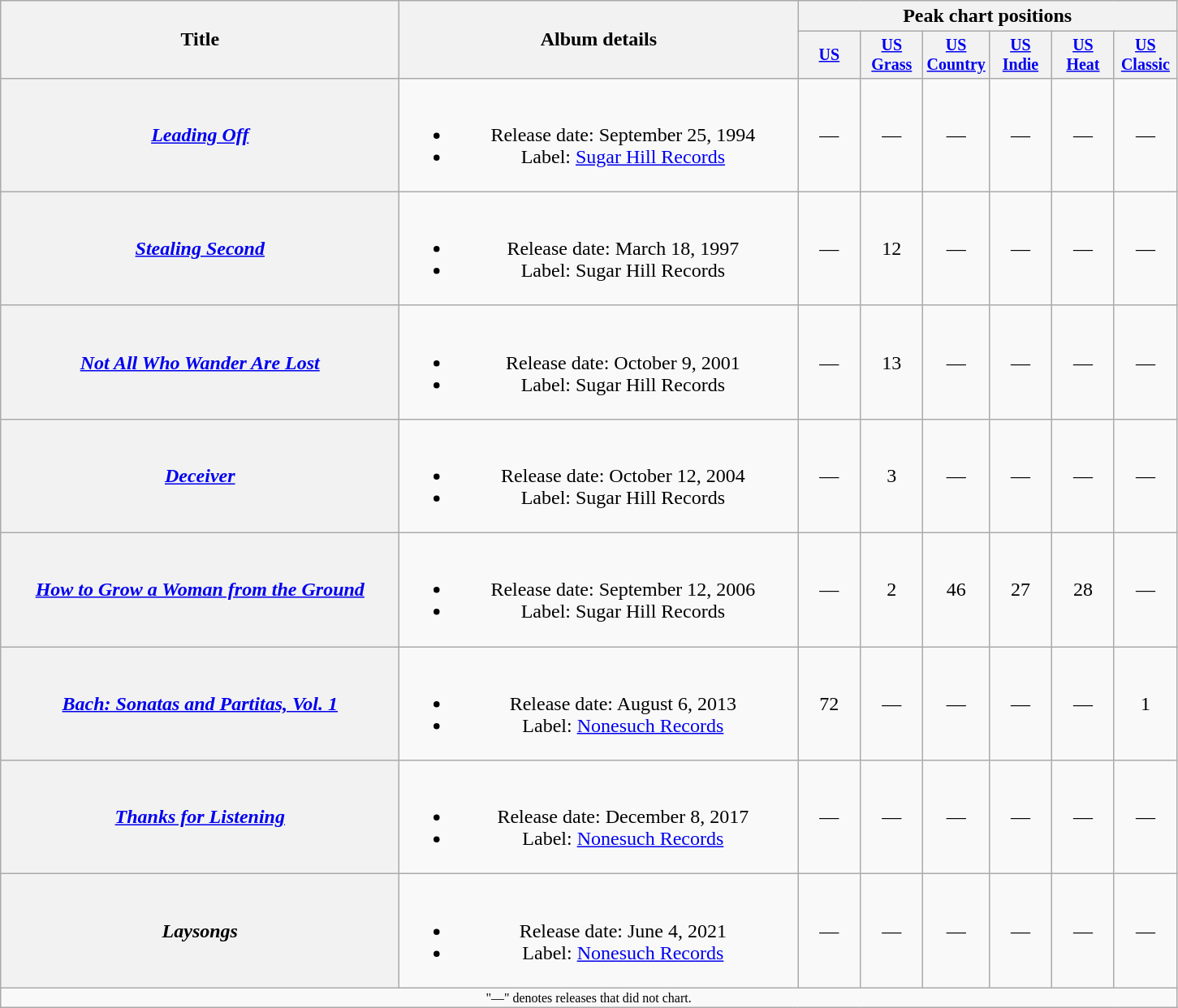<table class="wikitable plainrowheaders" style="text-align:center;">
<tr>
<th rowspan="2" style="width:20em;">Title</th>
<th rowspan="2" style="width:20em;">Album details</th>
<th colspan="6">Peak chart positions</th>
</tr>
<tr style="font-size:smaller;">
<th style="width:45px;"><a href='#'>US</a></th>
<th style="width:45px;"><a href='#'>US Grass</a></th>
<th style="width:45px;"><a href='#'>US Country</a></th>
<th style="width:45px;"><a href='#'>US Indie</a></th>
<th style="width:45px;"><a href='#'>US Heat</a></th>
<th style="width:45px;"><a href='#'>US Classic</a></th>
</tr>
<tr>
<th scope="row"><em><a href='#'>Leading Off</a></em></th>
<td><br><ul><li>Release date: September 25, 1994</li><li>Label: <a href='#'>Sugar Hill Records</a></li></ul></td>
<td>—</td>
<td>—</td>
<td>—</td>
<td>—</td>
<td>—</td>
<td>—</td>
</tr>
<tr>
<th scope="row"><em><a href='#'>Stealing Second</a></em></th>
<td><br><ul><li>Release date: March 18, 1997</li><li>Label: Sugar Hill Records</li></ul></td>
<td>—</td>
<td>12</td>
<td>—</td>
<td>—</td>
<td>—</td>
<td>—</td>
</tr>
<tr>
<th scope="row"><em><a href='#'>Not All Who Wander Are Lost</a></em></th>
<td><br><ul><li>Release date: October 9, 2001</li><li>Label: Sugar Hill Records</li></ul></td>
<td>—</td>
<td>13</td>
<td>—</td>
<td>—</td>
<td>—</td>
<td>—</td>
</tr>
<tr>
<th scope="row"><em><a href='#'>Deceiver</a></em></th>
<td><br><ul><li>Release date: October 12, 2004</li><li>Label: Sugar Hill Records</li></ul></td>
<td>—</td>
<td>3</td>
<td>—</td>
<td>—</td>
<td>—</td>
<td>—</td>
</tr>
<tr>
<th scope="row"><em><a href='#'>How to Grow a Woman from the Ground</a></em></th>
<td><br><ul><li>Release date: September 12, 2006</li><li>Label: Sugar Hill Records</li></ul></td>
<td>—</td>
<td>2</td>
<td>46</td>
<td>27</td>
<td>28</td>
<td>—</td>
</tr>
<tr>
<th scope="row"><em><a href='#'>Bach: Sonatas and Partitas, Vol. 1</a></em></th>
<td><br><ul><li>Release date: August 6, 2013</li><li>Label: <a href='#'>Nonesuch Records</a></li></ul></td>
<td>72</td>
<td>—</td>
<td>—</td>
<td>—</td>
<td>—</td>
<td>1</td>
</tr>
<tr>
<th scope="row"><em><a href='#'>Thanks for Listening</a></em></th>
<td><br><ul><li>Release date: December 8, 2017</li><li>Label: <a href='#'>Nonesuch Records</a></li></ul></td>
<td>—</td>
<td>—</td>
<td>—</td>
<td>—</td>
<td>—</td>
<td>—</td>
</tr>
<tr>
<th scope="row"><em>Laysongs</em></th>
<td><br><ul><li>Release date: June 4, 2021</li><li>Label: <a href='#'>Nonesuch Records</a></li></ul></td>
<td>—</td>
<td>—</td>
<td>—</td>
<td>—</td>
<td>—</td>
<td>—</td>
</tr>
<tr>
<td colspan="8" style="font-size:8pt">"—" denotes releases that did not chart.</td>
</tr>
</table>
